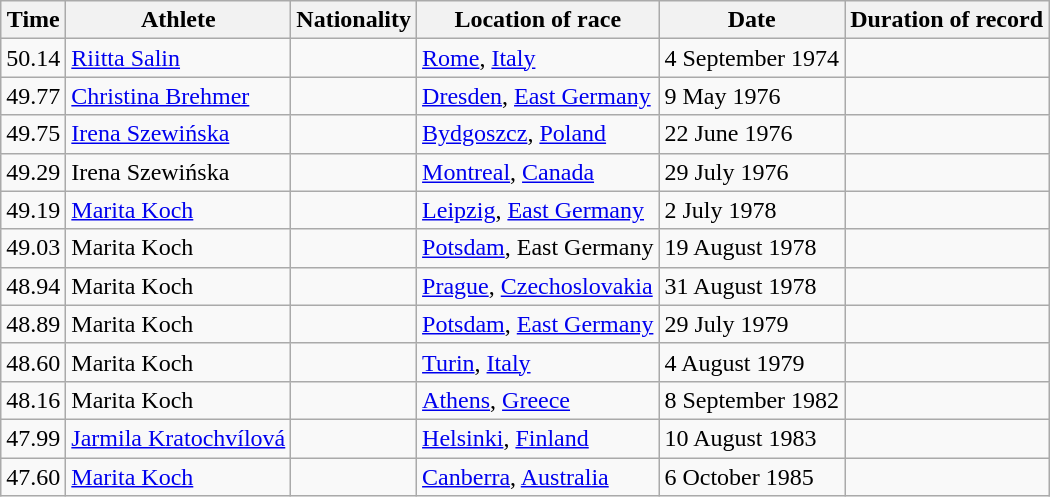<table class="wikitable" border="1">
<tr>
<th>Time</th>
<th>Athlete</th>
<th>Nationality</th>
<th>Location of race</th>
<th>Date</th>
<th>Duration of record</th>
</tr>
<tr>
<td>50.14</td>
<td><a href='#'>Riitta Salin</a></td>
<td></td>
<td><a href='#'>Rome</a>, <a href='#'>Italy</a></td>
<td>4 September 1974</td>
<td></td>
</tr>
<tr>
<td>49.77</td>
<td><a href='#'>Christina Brehmer</a></td>
<td></td>
<td><a href='#'>Dresden</a>, <a href='#'>East Germany</a></td>
<td>9 May 1976</td>
<td></td>
</tr>
<tr>
<td>49.75</td>
<td><a href='#'>Irena Szewińska</a></td>
<td></td>
<td><a href='#'>Bydgoszcz</a>, <a href='#'>Poland</a></td>
<td>22 June 1976</td>
<td></td>
</tr>
<tr>
<td>49.29</td>
<td>Irena Szewińska</td>
<td></td>
<td><a href='#'>Montreal</a>, <a href='#'>Canada</a></td>
<td>29 July 1976</td>
<td></td>
</tr>
<tr>
<td>49.19</td>
<td><a href='#'>Marita Koch</a></td>
<td></td>
<td><a href='#'>Leipzig</a>, <a href='#'>East Germany</a></td>
<td>2 July 1978</td>
<td></td>
</tr>
<tr>
<td>49.03</td>
<td>Marita Koch</td>
<td></td>
<td><a href='#'>Potsdam</a>, East Germany</td>
<td>19 August 1978</td>
<td></td>
</tr>
<tr>
<td>48.94</td>
<td>Marita Koch</td>
<td></td>
<td><a href='#'>Prague</a>, <a href='#'>Czechoslovakia</a></td>
<td>31 August 1978</td>
<td></td>
</tr>
<tr>
<td>48.89</td>
<td>Marita Koch</td>
<td></td>
<td><a href='#'>Potsdam</a>, <a href='#'>East Germany</a></td>
<td>29 July 1979</td>
<td></td>
</tr>
<tr>
<td>48.60</td>
<td>Marita Koch</td>
<td></td>
<td><a href='#'>Turin</a>, <a href='#'>Italy</a></td>
<td>4 August 1979</td>
<td></td>
</tr>
<tr>
<td>48.16</td>
<td>Marita Koch</td>
<td></td>
<td><a href='#'>Athens</a>, <a href='#'>Greece</a></td>
<td>8 September 1982</td>
<td></td>
</tr>
<tr>
<td>47.99</td>
<td><a href='#'>Jarmila Kratochvílová</a></td>
<td></td>
<td><a href='#'>Helsinki</a>, <a href='#'>Finland</a></td>
<td>10 August 1983</td>
<td></td>
</tr>
<tr>
<td>47.60</td>
<td><a href='#'>Marita Koch</a></td>
<td></td>
<td><a href='#'>Canberra</a>, <a href='#'>Australia</a></td>
<td>6 October 1985</td>
<td></td>
</tr>
</table>
